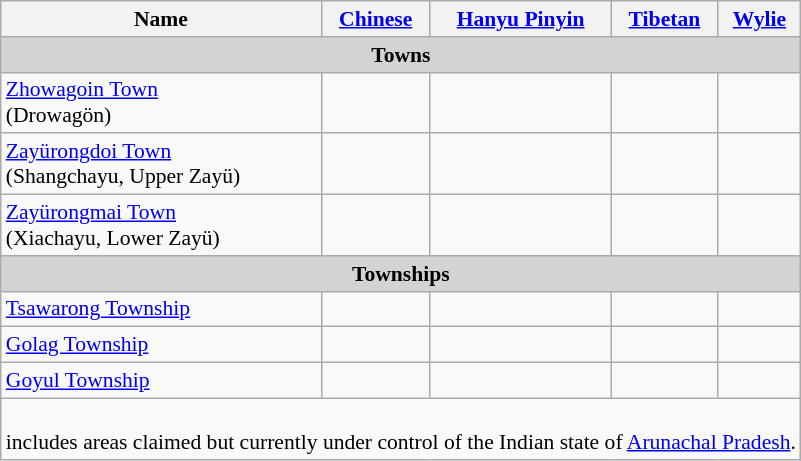<table class="wikitable"  style="font-size:90%;" align=center>
<tr>
<th>Name</th>
<th><a href='#'>Chinese</a></th>
<th><a href='#'>Hanyu Pinyin</a></th>
<th><a href='#'>Tibetan</a></th>
<th><a href='#'>Wylie</a></th>
</tr>
<tr --------->
<td colspan="5"  style="text-align:center; background:#d3d3d3;"><strong>Towns</strong></td>
</tr>
<tr --------->
<td><a href='#'>Zhowagoin Town</a><br>(Drowagön)</td>
<td></td>
<td></td>
<td></td>
<td></td>
</tr>
<tr>
<td><a href='#'>Zayürongdoi Town</a><br>(Shangchayu, Upper Zayü)</td>
<td></td>
<td></td>
<td></td>
<td></td>
</tr>
<tr>
<td><a href='#'>Zayürongmai Town</a><br>(Xiachayu, Lower Zayü)</td>
<td></td>
<td></td>
<td></td>
<td></td>
</tr>
<tr --------->
<td colspan="5"  style="text-align:center; background:#d3d3d3;"><strong>Townships</strong></td>
</tr>
<tr --------->
<td><a href='#'>Tsawarong Township</a></td>
<td></td>
<td></td>
<td></td>
<td></td>
</tr>
<tr>
<td><a href='#'>Golag Township</a></td>
<td></td>
<td></td>
<td></td>
<td></td>
</tr>
<tr>
<td><a href='#'>Goyul Township</a></td>
<td></td>
<td></td>
<td></td>
<td></td>
</tr>
<tr>
<td colspan="5"><div><br> includes areas claimed but currently under control of the Indian state of <a href='#'>Arunachal Pradesh</a>.
</div></td>
</tr>
</table>
